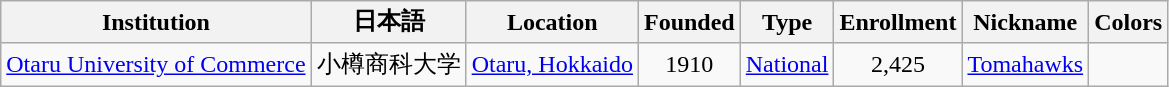<table class="wikitable sortable" style="text-align: center;">
<tr>
<th>Institution</th>
<th>日本語</th>
<th>Location</th>
<th>Founded</th>
<th>Type</th>
<th>Enrollment</th>
<th>Nickname</th>
<th>Colors</th>
</tr>
<tr>
<td><a href='#'>Otaru University of Commerce</a></td>
<td>小樽商科大学</td>
<td><a href='#'>Otaru, Hokkaido</a></td>
<td>1910</td>
<td><a href='#'>National</a></td>
<td>2,425</td>
<td><a href='#'>Tomahawks</a></td>
<td></td>
</tr>
</table>
